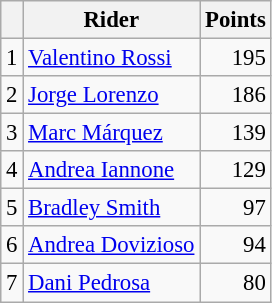<table class="wikitable" style="font-size: 95%;">
<tr>
<th></th>
<th>Rider</th>
<th>Points</th>
</tr>
<tr>
<td align=center>1</td>
<td> <a href='#'>Valentino Rossi</a></td>
<td align=right>195</td>
</tr>
<tr>
<td align=center>2</td>
<td> <a href='#'>Jorge Lorenzo</a></td>
<td align=right>186</td>
</tr>
<tr>
<td align=center>3</td>
<td> <a href='#'>Marc Márquez</a></td>
<td align=right>139</td>
</tr>
<tr>
<td align=center>4</td>
<td> <a href='#'>Andrea Iannone</a></td>
<td align=right>129</td>
</tr>
<tr>
<td align=center>5</td>
<td> <a href='#'>Bradley Smith</a></td>
<td align=right>97</td>
</tr>
<tr>
<td align=center>6</td>
<td> <a href='#'>Andrea Dovizioso</a></td>
<td align=right>94</td>
</tr>
<tr>
<td align=center>7</td>
<td> <a href='#'>Dani Pedrosa</a></td>
<td align=right>80</td>
</tr>
</table>
